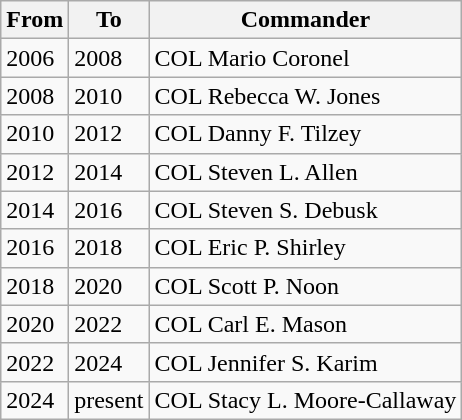<table class="wikitable">
<tr>
<th>From</th>
<th>To</th>
<th>Commander</th>
</tr>
<tr>
<td>2006</td>
<td>2008</td>
<td>COL Mario Coronel</td>
</tr>
<tr>
<td>2008</td>
<td>2010</td>
<td>COL Rebecca W. Jones</td>
</tr>
<tr>
<td>2010</td>
<td>2012</td>
<td>COL Danny F. Tilzey</td>
</tr>
<tr>
<td>2012</td>
<td>2014</td>
<td>COL Steven L. Allen</td>
</tr>
<tr>
<td>2014</td>
<td>2016</td>
<td>COL Steven S. Debusk</td>
</tr>
<tr>
<td>2016</td>
<td>2018</td>
<td>COL Eric P. Shirley</td>
</tr>
<tr>
<td>2018</td>
<td>2020</td>
<td>COL Scott P. Noon</td>
</tr>
<tr>
<td>2020</td>
<td>2022</td>
<td>COL Carl E. Mason</td>
</tr>
<tr>
<td>2022</td>
<td>2024</td>
<td>COL Jennifer S. Karim</td>
</tr>
<tr>
<td>2024</td>
<td>present</td>
<td>COL Stacy L. Moore-Callaway</td>
</tr>
</table>
